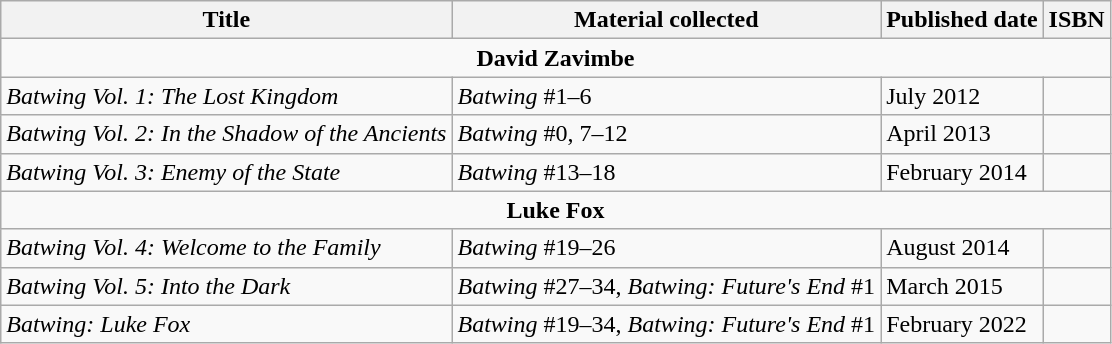<table class="wikitable">
<tr>
<th>Title</th>
<th>Material collected</th>
<th>Published date</th>
<th>ISBN</th>
</tr>
<tr>
<td colspan="4" style="text-align: center;"><strong>David Zavimbe</strong></td>
</tr>
<tr>
<td><em>Batwing Vol. 1: The Lost Kingdom</em></td>
<td><em>Batwing</em> #1–6</td>
<td>July 2012</td>
<td></td>
</tr>
<tr>
<td><em>Batwing Vol. 2: In the Shadow of the Ancients</em></td>
<td><em>Batwing</em> #0, 7–12</td>
<td>April 2013</td>
<td></td>
</tr>
<tr>
<td><em>Batwing Vol. 3: Enemy of the State</em></td>
<td><em>Batwing</em> #13–18</td>
<td>February 2014</td>
<td></td>
</tr>
<tr>
<td colspan="4" style="text-align: center;"><strong>Luke Fox</strong></td>
</tr>
<tr>
<td><em>Batwing Vol. 4: Welcome to the Family</em></td>
<td><em>Batwing</em> #19–26</td>
<td>August 2014</td>
<td></td>
</tr>
<tr>
<td><em>Batwing Vol. 5: Into the Dark</em></td>
<td><em>Batwing</em> #27–34, <em>Batwing: Future's End</em> #1</td>
<td>March 2015</td>
<td></td>
</tr>
<tr>
<td><em>Batwing: Luke Fox</em></td>
<td><em>Batwing</em> #19–34, <em>Batwing: Future's End</em> #1</td>
<td>February 2022</td>
<td></td>
</tr>
</table>
